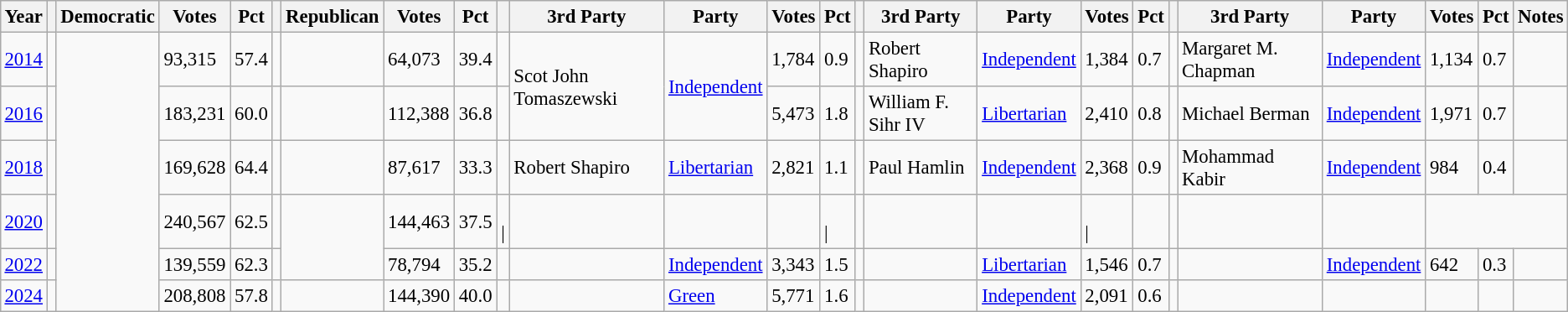<table class="wikitable" style="margin:0.5em ; font-size:95%">
<tr>
<th>Year</th>
<th></th>
<th>Democratic</th>
<th>Votes</th>
<th>Pct</th>
<th></th>
<th>Republican</th>
<th>Votes</th>
<th>Pct</th>
<th></th>
<th>3rd Party</th>
<th>Party</th>
<th>Votes</th>
<th>Pct</th>
<th></th>
<th>3rd Party</th>
<th>Party</th>
<th>Votes</th>
<th>Pct</th>
<th></th>
<th>3rd Party</th>
<th>Party</th>
<th>Votes</th>
<th>Pct</th>
<th>Notes</th>
</tr>
<tr>
<td><a href='#'>2014</a></td>
<td></td>
<td rowspan=6 ></td>
<td>93,315</td>
<td>57.4</td>
<td></td>
<td></td>
<td>64,073</td>
<td>39.4</td>
<td></td>
<td rowspan=2 >Scot John Tomaszewski</td>
<td rowspan=2 ><a href='#'>Independent</a></td>
<td>1,784</td>
<td>0.9</td>
<td></td>
<td>Robert Shapiro</td>
<td><a href='#'>Independent</a></td>
<td>1,384</td>
<td>0.7</td>
<td></td>
<td>Margaret M. Chapman</td>
<td><a href='#'>Independent</a></td>
<td>1,134</td>
<td>0.7</td>
<td></td>
</tr>
<tr>
<td><a href='#'>2016</a></td>
<td></td>
<td>183,231</td>
<td>60.0</td>
<td></td>
<td></td>
<td>112,388</td>
<td>36.8</td>
<td></td>
<td>5,473</td>
<td>1.8</td>
<td></td>
<td>William F. Sihr IV</td>
<td><a href='#'>Libertarian</a></td>
<td>2,410</td>
<td>0.8</td>
<td></td>
<td>Michael Berman</td>
<td><a href='#'>Independent</a></td>
<td>1,971</td>
<td>0.7</td>
<td></td>
</tr>
<tr>
<td><a href='#'>2018</a></td>
<td></td>
<td>169,628</td>
<td>64.4</td>
<td></td>
<td></td>
<td>87,617</td>
<td>33.3</td>
<td></td>
<td>Robert Shapiro</td>
<td><a href='#'>Libertarian</a></td>
<td>2,821</td>
<td>1.1</td>
<td></td>
<td>Paul Hamlin</td>
<td><a href='#'>Independent</a></td>
<td>2,368</td>
<td>0.9</td>
<td></td>
<td>Mohammad Kabir</td>
<td><a href='#'>Independent</a></td>
<td>984</td>
<td>0.4</td>
<td></td>
</tr>
<tr>
<td><a href='#'>2020</a></td>
<td></td>
<td>240,567</td>
<td>62.5</td>
<td></td>
<td rowspan=2 ></td>
<td>144,463</td>
<td>37.5</td>
<td><br>|</td>
<td></td>
<td></td>
<td></td>
<td><br>|</td>
<td></td>
<td></td>
<td></td>
<td><br>|</td>
<td></td>
<td></td>
<td></td>
<td></td>
</tr>
<tr>
<td><a href='#'>2022</a></td>
<td></td>
<td>139,559</td>
<td>62.3</td>
<td></td>
<td>78,794</td>
<td>35.2</td>
<td></td>
<td></td>
<td><a href='#'>Independent</a></td>
<td>3,343</td>
<td>1.5</td>
<td></td>
<td></td>
<td><a href='#'>Libertarian</a></td>
<td>1,546</td>
<td>0.7</td>
<td></td>
<td></td>
<td><a href='#'>Independent</a></td>
<td>642</td>
<td>0.3</td>
<td></td>
</tr>
<tr>
<td><a href='#'>2024</a></td>
<td></td>
<td>208,808</td>
<td>57.8</td>
<td></td>
<td></td>
<td>144,390</td>
<td>40.0</td>
<td></td>
<td></td>
<td><a href='#'>Green</a></td>
<td>5,771</td>
<td>1.6</td>
<td></td>
<td></td>
<td><a href='#'>Independent</a></td>
<td>2,091</td>
<td>0.6</td>
<td></td>
<td></td>
<td></td>
<td></td>
<td></td>
</tr>
</table>
